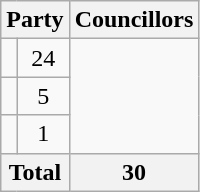<table class="wikitable">
<tr>
<th colspan=2>Party</th>
<th>Councillors</th>
</tr>
<tr>
<td></td>
<td align=center>24</td>
</tr>
<tr>
<td></td>
<td align=center>5</td>
</tr>
<tr>
<td></td>
<td align=center>1</td>
</tr>
<tr>
<th colspan=2>Total</th>
<th align=center>30</th>
</tr>
</table>
